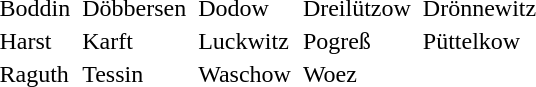<table>
<tr>
<td>Boddin</td>
<td></td>
<td>Döbbersen</td>
<td></td>
<td>Dodow</td>
<td></td>
<td>Dreilützow</td>
<td></td>
<td>Drönnewitz</td>
</tr>
<tr>
<td>Harst</td>
<td></td>
<td>Karft</td>
<td></td>
<td>Luckwitz</td>
<td></td>
<td>Pogreß</td>
<td></td>
<td>Püttelkow</td>
</tr>
<tr>
<td>Raguth</td>
<td></td>
<td>Tessin</td>
<td></td>
<td>Waschow</td>
<td></td>
<td>Woez</td>
</tr>
</table>
